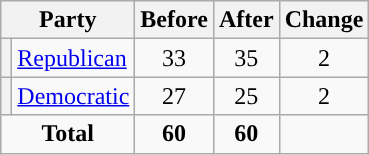<table class="wikitable" style="text-align:center;">
<tr>
<th colspan="2">Party</th>
<th>Before</th>
<th>After</th>
<th>Change</th>
</tr>
<tr>
<th style="background-color:"></th>
<td style="text-align:left;"><a href='#'>Republican</a></td>
<td>33</td>
<td>35</td>
<td> 2</td>
</tr>
<tr>
<th style="background-color:"></th>
<td style="text-align:left;"><a href='#'>Democratic</a></td>
<td>27</td>
<td>25</td>
<td> 2</td>
</tr>
<tr>
<td colspan="2"><strong>Total</strong></td>
<td><strong>60</strong></td>
<td><strong>60</strong></td>
<td></td>
</tr>
</table>
